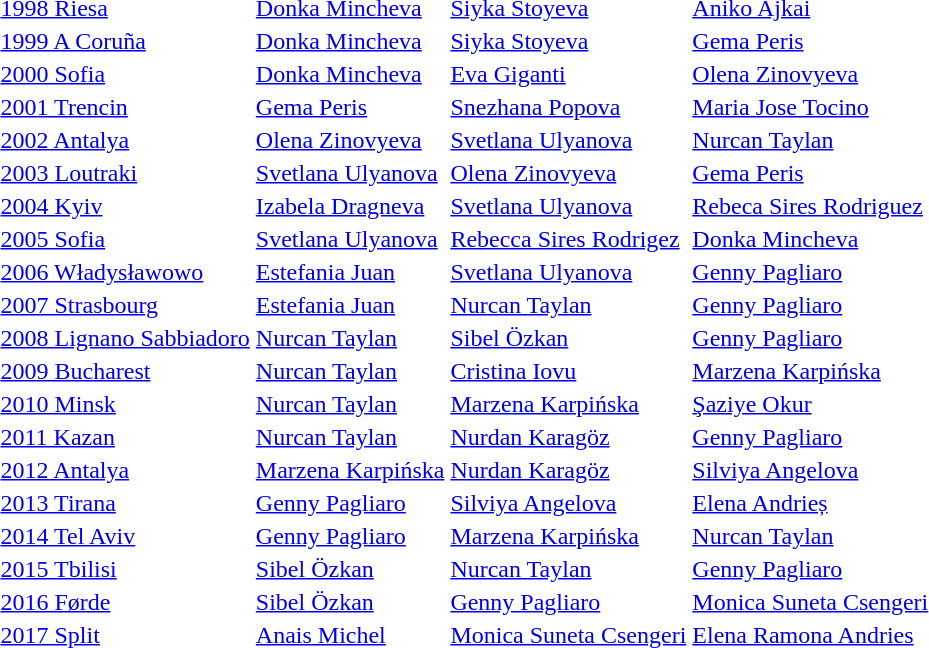<table>
<tr>
<td><a href='#'>1998 Riesa</a></td>
<td> <a href='#'>Donka Mincheva</a></td>
<td> <a href='#'>Siyka Stoyeva</a></td>
<td> <a href='#'>Aniko Ajkai</a></td>
</tr>
<tr>
<td><a href='#'>1999 A Coruña</a></td>
<td> <a href='#'>Donka Mincheva</a></td>
<td> <a href='#'>Siyka Stoyeva</a></td>
<td> <a href='#'>Gema Peris</a></td>
</tr>
<tr>
<td><a href='#'>2000 Sofia</a></td>
<td> <a href='#'>Donka Mincheva</a></td>
<td> <a href='#'>Eva Giganti</a></td>
<td> <a href='#'>Olena Zinovyeva</a></td>
</tr>
<tr>
<td><a href='#'>2001 Trencin</a></td>
<td> <a href='#'>Gema Peris</a></td>
<td> <a href='#'>Snezhana Popova</a></td>
<td> <a href='#'>Maria Jose Tocino</a></td>
</tr>
<tr>
<td><a href='#'>2002 Antalya</a></td>
<td> <a href='#'>Olena Zinovyeva</a></td>
<td> <a href='#'>Svetlana Ulyanova</a></td>
<td> <a href='#'>Nurcan Taylan</a></td>
</tr>
<tr>
<td><a href='#'>2003 Loutraki</a></td>
<td> <a href='#'>Svetlana Ulyanova</a></td>
<td> <a href='#'>Olena Zinovyeva</a></td>
<td> <a href='#'>Gema Peris</a></td>
</tr>
<tr>
<td><a href='#'>2004 Kyiv</a></td>
<td> <a href='#'>Izabela Dragneva</a></td>
<td> <a href='#'>Svetlana Ulyanova</a></td>
<td> <a href='#'>Rebeca Sires Rodriguez</a></td>
</tr>
<tr>
<td><a href='#'>2005 Sofia</a></td>
<td> <a href='#'>Svetlana Ulyanova</a></td>
<td> <a href='#'>Rebecca Sires Rodrigez</a></td>
<td> <a href='#'>Donka Mincheva</a></td>
</tr>
<tr>
<td><a href='#'>2006 Władysławowo</a></td>
<td> <a href='#'>Estefania Juan</a></td>
<td> <a href='#'>Svetlana Ulyanova</a></td>
<td> <a href='#'>Genny Pagliaro</a></td>
</tr>
<tr>
<td><a href='#'>2007 Strasbourg</a></td>
<td> <a href='#'>Estefania Juan</a></td>
<td> <a href='#'>Nurcan Taylan</a></td>
<td> <a href='#'>Genny Pagliaro</a></td>
</tr>
<tr>
<td><a href='#'>2008 Lignano Sabbiadoro</a></td>
<td> <a href='#'>Nurcan Taylan</a></td>
<td> <a href='#'>Sibel Özkan</a></td>
<td> <a href='#'>Genny Pagliaro</a></td>
</tr>
<tr>
<td><a href='#'>2009 Bucharest</a></td>
<td> <a href='#'>Nurcan Taylan</a></td>
<td> <a href='#'>Cristina Iovu</a></td>
<td> <a href='#'>Marzena Karpińska</a></td>
</tr>
<tr>
<td><a href='#'>2010 Minsk</a></td>
<td> <a href='#'>Nurcan Taylan</a></td>
<td> <a href='#'>Marzena Karpińska</a></td>
<td> <a href='#'>Şaziye Okur</a></td>
</tr>
<tr>
<td><a href='#'>2011 Kazan</a></td>
<td> <a href='#'>Nurcan Taylan</a></td>
<td> <a href='#'>Nurdan Karagöz</a></td>
<td> <a href='#'>Genny Pagliaro</a></td>
</tr>
<tr>
<td><a href='#'>2012 Antalya</a></td>
<td> <a href='#'>Marzena Karpińska</a></td>
<td> <a href='#'>Nurdan Karagöz</a></td>
<td> <a href='#'>Silviya Angelova</a></td>
</tr>
<tr>
<td><a href='#'>2013 Tirana</a></td>
<td> <a href='#'>Genny Pagliaro</a></td>
<td> <a href='#'>Silviya Angelova</a></td>
<td> <a href='#'>Elena Andrieș</a></td>
</tr>
<tr>
<td><a href='#'>2014 Tel Aviv</a></td>
<td> <a href='#'>Genny Pagliaro</a></td>
<td> <a href='#'>Marzena Karpińska</a></td>
<td> <a href='#'>Nurcan Taylan</a></td>
</tr>
<tr>
<td><a href='#'>2015 Tbilisi</a></td>
<td> <a href='#'>Sibel Özkan</a></td>
<td> <a href='#'>Nurcan Taylan</a></td>
<td> <a href='#'>Genny Pagliaro</a></td>
</tr>
<tr>
<td><a href='#'>2016 Førde</a></td>
<td> <a href='#'>Sibel Özkan</a></td>
<td> <a href='#'>Genny Pagliaro</a></td>
<td> <a href='#'>Monica Suneta Csengeri</a></td>
</tr>
<tr>
<td><a href='#'>2017 Split</a></td>
<td> <a href='#'>Anais Michel</a></td>
<td> <a href='#'>Monica Suneta Csengeri</a></td>
<td> <a href='#'>Elena Ramona Andries</a></td>
</tr>
</table>
